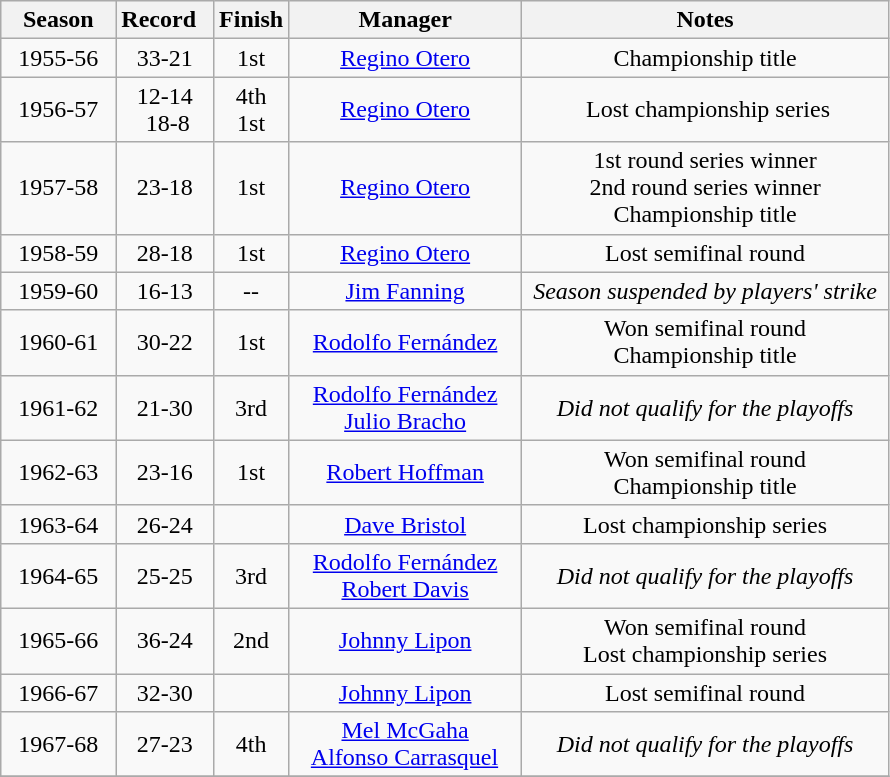<table class="wikitable">
<tr style="background: #F2F2F2;">
<th>Season</th>
<th>Record  </th>
<th>Finish</th>
<th>Manager</th>
<th>Notes</th>
</tr>
<tr align=center>
<td>  1955-56  </td>
<td>33-21</td>
<td>1st</td>
<td> <a href='#'>Regino Otero</a> </td>
<td>Championship title</td>
</tr>
<tr align=center>
<td>1956-57</td>
<td>  12-14  <br> 18-8 </td>
<td>4th<br>1st</td>
<td><a href='#'>Regino Otero</a></td>
<td> Lost championship series</td>
</tr>
<tr align=center>
<td>1957-58</td>
<td>23-18</td>
<td>1st</td>
<td><a href='#'>Regino Otero</a></td>
<td>1st round series winner<br> 2nd  round series winner <br>Championship title</td>
</tr>
<tr align=center>
<td>1958-59</td>
<td>28-18</td>
<td>1st</td>
<td><a href='#'>Regino Otero</a></td>
<td>Lost semifinal round</td>
</tr>
<tr align=center>
<td>1959-60</td>
<td>16-13</td>
<td>--</td>
<td><a href='#'>Jim Fanning</a></td>
<td> <em>Season suspended by players' strike</em> </td>
</tr>
<tr align=center>
<td>1960-61</td>
<td>30-22</td>
<td>1st</td>
<td><a href='#'>Rodolfo Fernández</a></td>
<td>Won semifinal round<br>Championship title</td>
</tr>
<tr align=center>
<td>1961-62</td>
<td>21-30</td>
<td>3rd</td>
<td><a href='#'>Rodolfo Fernández</a><br><a href='#'>Julio Bracho</a></td>
<td><em>Did not qualify for the playoffs</em></td>
</tr>
<tr align=center>
<td>1962-63</td>
<td>23-16</td>
<td>1st</td>
<td><a href='#'>Robert Hoffman</a></td>
<td>Won semifinal round<br>Championship title</td>
</tr>
<tr align=center>
<td>1963-64</td>
<td>26-24</td>
<td></td>
<td><a href='#'>Dave Bristol</a></td>
<td>Lost championship series</td>
</tr>
<tr align=center>
<td>1964-65</td>
<td>25-25</td>
<td>3rd</td>
<td><a href='#'>Rodolfo Fernández</a><br><a href='#'>Robert Davis</a></td>
<td><em>Did not qualify for the playoffs</em></td>
</tr>
<tr align=center>
<td>1965-66</td>
<td>36-24</td>
<td>2nd</td>
<td><a href='#'>Johnny Lipon</a></td>
<td>Won semifinal round<br>Lost championship series</td>
</tr>
<tr align=center>
<td>1966-67</td>
<td>32-30</td>
<td></td>
<td><a href='#'>Johnny Lipon</a></td>
<td>Lost semifinal round</td>
</tr>
<tr align=center>
<td>1967-68</td>
<td>27-23</td>
<td>4th</td>
<td><a href='#'>Mel McGaha</a><br>   <a href='#'>Alfonso Carrasquel</a>   </td>
<td><em>Did not qualify for the playoffs</em></td>
</tr>
<tr align=center>
</tr>
</table>
